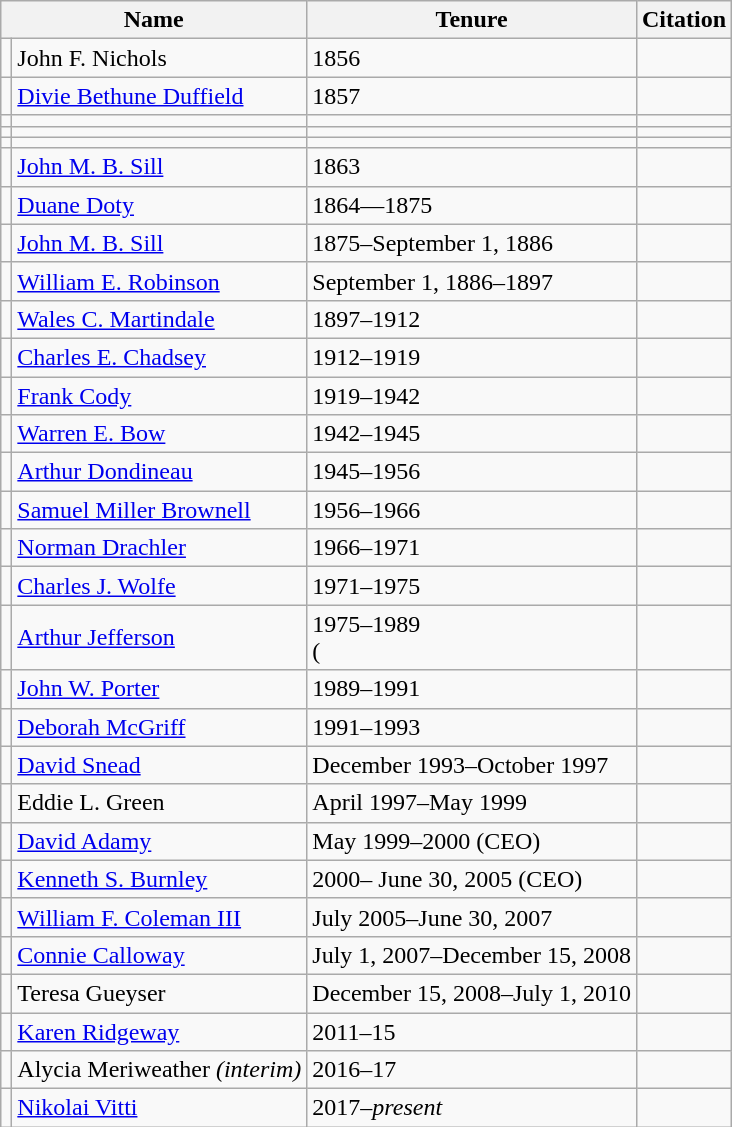<table class="wikitable">
<tr>
<th colspan=2>Name</th>
<th>Tenure</th>
<th>Citation</th>
</tr>
<tr>
<td></td>
<td>John F. Nichols</td>
<td>1856</td>
<td></td>
</tr>
<tr>
<td></td>
<td><a href='#'>Divie Bethune Duffield</a></td>
<td>1857</td>
<td></td>
</tr>
<tr>
<td></td>
<td></td>
<td></td>
<td></td>
</tr>
<tr>
<td></td>
<td></td>
<td></td>
<td></td>
</tr>
<tr>
<td></td>
<td></td>
<td></td>
<td></td>
</tr>
<tr>
<td></td>
<td><a href='#'>John M. B. Sill</a></td>
<td>1863</td>
<td></td>
</tr>
<tr>
<td></td>
<td><a href='#'>Duane Doty</a></td>
<td>1864—1875</td>
<td></td>
</tr>
<tr>
<td></td>
<td><a href='#'>John M. B. Sill</a></td>
<td>1875–September 1, 1886</td>
<td></td>
</tr>
<tr>
<td></td>
<td><a href='#'>William E. Robinson</a></td>
<td>September 1, 1886–1897</td>
<td></td>
</tr>
<tr>
<td></td>
<td><a href='#'>Wales C. Martindale</a></td>
<td>1897–1912</td>
<td></td>
</tr>
<tr>
<td></td>
<td><a href='#'>Charles E. Chadsey</a></td>
<td>1912–1919</td>
<td></td>
</tr>
<tr>
<td></td>
<td><a href='#'>Frank Cody</a></td>
<td>1919–1942</td>
<td></td>
</tr>
<tr>
<td></td>
<td><a href='#'>Warren E. Bow</a></td>
<td>1942–1945</td>
<td></td>
</tr>
<tr>
<td></td>
<td><a href='#'>Arthur Dondineau</a></td>
<td>1945–1956</td>
<td></td>
</tr>
<tr>
<td></td>
<td><a href='#'>Samuel Miller Brownell</a></td>
<td>1956–1966</td>
<td></td>
</tr>
<tr>
<td></td>
<td><a href='#'>Norman Drachler</a></td>
<td>1966–1971</td>
<td></td>
</tr>
<tr>
<td></td>
<td><a href='#'>Charles J. Wolfe</a></td>
<td>1971–1975</td>
<td></td>
</tr>
<tr>
<td></td>
<td><a href='#'>Arthur Jefferson</a></td>
<td>1975–1989<br>(</td>
<td></td>
</tr>
<tr>
<td></td>
<td><a href='#'>John W. Porter</a></td>
<td>1989–1991</td>
<td></td>
</tr>
<tr>
<td></td>
<td><a href='#'>Deborah McGriff</a></td>
<td>1991–1993</td>
<td></td>
</tr>
<tr>
<td></td>
<td><a href='#'>David Snead</a></td>
<td>December 1993–October 1997</td>
<td></td>
</tr>
<tr>
<td></td>
<td>Eddie L. Green</td>
<td>April 1997–May 1999<br></td>
<td></td>
</tr>
<tr>
<td></td>
<td><a href='#'>David Adamy</a></td>
<td>May 1999–2000 (CEO)</td>
<td></td>
</tr>
<tr>
<td></td>
<td><a href='#'>Kenneth S. Burnley</a></td>
<td>2000– June 30, 2005 (CEO)</td>
<td></td>
</tr>
<tr>
<td></td>
<td><a href='#'>William F. Coleman III</a></td>
<td>July 2005–June 30, 2007<br></td>
<td></td>
</tr>
<tr>
<td></td>
<td><a href='#'>Connie Calloway</a></td>
<td>July 1, 2007–December 15, 2008</td>
<td></td>
</tr>
<tr>
<td></td>
<td>Teresa Gueyser</td>
<td>December 15, 2008–July 1, 2010<br></td>
<td></td>
</tr>
<tr>
<td></td>
<td><a href='#'>Karen Ridgeway</a></td>
<td>2011–15</td>
<td></td>
</tr>
<tr>
<td></td>
<td>Alycia Meriweather <em>(interim)</em></td>
<td>2016–17</td>
<td></td>
</tr>
<tr>
<td></td>
<td><a href='#'>Nikolai Vitti</a></td>
<td>2017–<em>present</em></td>
<td></td>
</tr>
</table>
